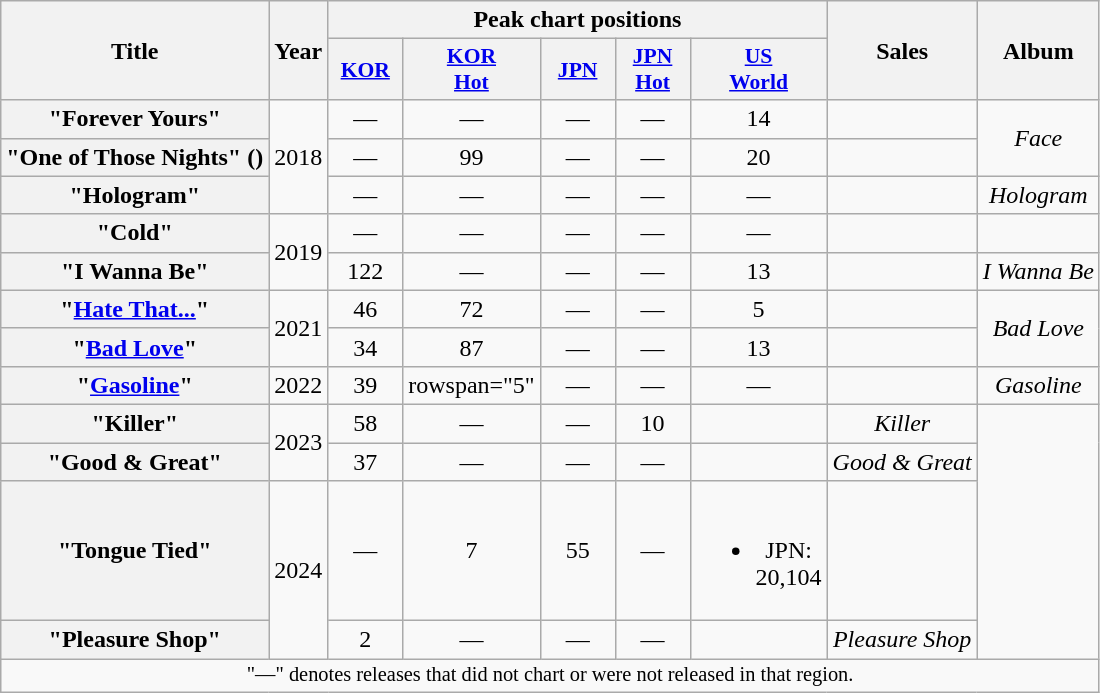<table class="wikitable plainrowheaders" style="text-align:center;">
<tr>
<th scope="col" rowspan="2">Title</th>
<th scope="col" rowspan="2">Year</th>
<th scope="col" colspan="5">Peak chart positions</th>
<th scope="col" rowspan="2">Sales</th>
<th scope="col" rowspan="2">Album</th>
</tr>
<tr>
<th scope="col" style="width:3em;font-size:90%;"><a href='#'>KOR</a><br></th>
<th scope="col" style="width:3em;font-size:90%;"><a href='#'>KOR<br>Hot</a><br></th>
<th scope="col" style="width:3em;font-size:90%;"><a href='#'>JPN</a><br></th>
<th scope="col" style="width:3em;font-size:90%;"><a href='#'>JPN<br>Hot</a><br></th>
<th scope="col" style="width:3em;font-size:90%;"><a href='#'>US<br>World</a><br></th>
</tr>
<tr>
<th scope="row">"Forever Yours"<br></th>
<td rowspan="3">2018</td>
<td>—</td>
<td>—</td>
<td>—</td>
<td>—</td>
<td>14</td>
<td></td>
<td rowspan="2"><em>Face</em></td>
</tr>
<tr>
<th scope=row>"One of Those Nights" ()<br></th>
<td>—</td>
<td>99</td>
<td>—</td>
<td>—</td>
<td>20</td>
<td></td>
</tr>
<tr>
<th scope=row>"Hologram"</th>
<td>—</td>
<td>—</td>
<td>—</td>
<td>—</td>
<td>—</td>
<td></td>
<td><em>Hologram</em></td>
</tr>
<tr>
<th scope="row">"Cold"<br></th>
<td rowspan="2">2019</td>
<td>—</td>
<td>—</td>
<td>—</td>
<td>—</td>
<td>—</td>
<td></td>
<td></td>
</tr>
<tr>
<th scope="row">"I Wanna Be"<br></th>
<td>122</td>
<td>—</td>
<td>—</td>
<td>—</td>
<td>13</td>
<td></td>
<td><em>I Wanna Be</em></td>
</tr>
<tr>
<th scope="row">"<a href='#'>Hate That...</a>"<br></th>
<td rowspan="2">2021</td>
<td>46</td>
<td>72</td>
<td>—</td>
<td>—</td>
<td>5</td>
<td></td>
<td rowspan="2"><em>Bad Love</em></td>
</tr>
<tr>
<th scope="row">"<a href='#'>Bad Love</a>"</th>
<td>34</td>
<td>87</td>
<td>—</td>
<td>—</td>
<td>13</td>
<td></td>
</tr>
<tr>
<th scope="row">"<a href='#'>Gasoline</a>"</th>
<td>2022</td>
<td>39</td>
<td>rowspan="5" </td>
<td>—</td>
<td>—</td>
<td>—</td>
<td></td>
<td><em>Gasoline</em></td>
</tr>
<tr>
<th scope="row">"Killer"</th>
<td rowspan="2">2023</td>
<td>58</td>
<td>—</td>
<td>—</td>
<td>10</td>
<td></td>
<td><em>Killer</em></td>
</tr>
<tr>
<th scope="row">"Good & Great"</th>
<td>37</td>
<td>—</td>
<td>—</td>
<td>—</td>
<td></td>
<td><em>Good & Great</em></td>
</tr>
<tr>
<th scope="row">"Tongue Tied"</th>
<td rowspan="2">2024</td>
<td>—</td>
<td>7</td>
<td>55</td>
<td>—</td>
<td><br><ul><li>JPN: 20,104</li></ul></td>
<td></td>
</tr>
<tr>
<th scope="row">"Pleasure Shop"</th>
<td>2</td>
<td>—</td>
<td>—</td>
<td>—</td>
<td></td>
<td><em>Pleasure Shop</em></td>
</tr>
<tr>
<td colspan="9" style="font-size:85%">"—" denotes releases that did not chart or were not released in that region.</td>
</tr>
</table>
